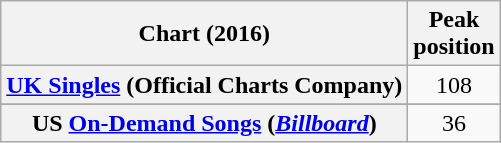<table class="wikitable sortable plainrowheaders" style="text-align:center">
<tr>
<th scope="col">Chart (2016)</th>
<th scope="col">Peak<br>position</th>
</tr>
<tr>
<th scope="row"><a href='#'>UK Singles</a> (Official Charts Company)</th>
<td align="center">108</td>
</tr>
<tr>
</tr>
<tr>
</tr>
<tr>
</tr>
<tr>
<th scope="row">US <a href='#'>On-Demand Songs</a> (<em><a href='#'>Billboard</a></em>)</th>
<td align="center">36</td>
</tr>
</table>
